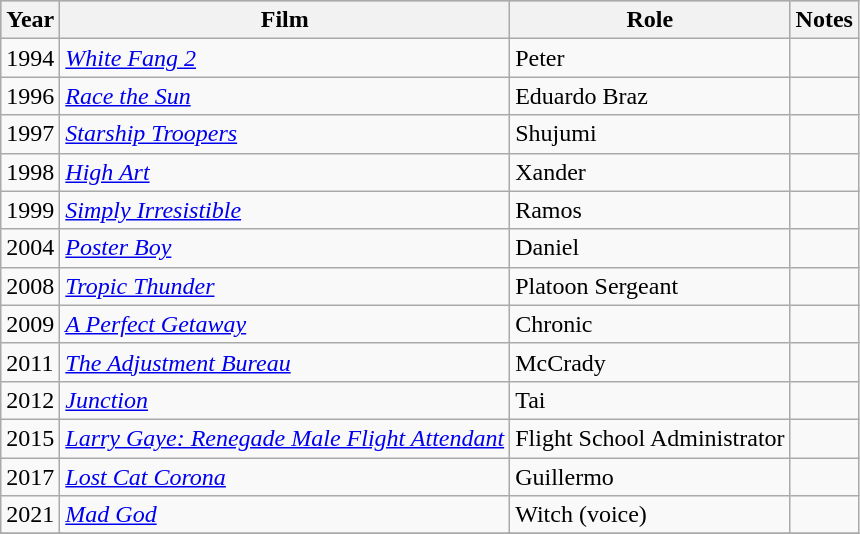<table class="wikitable sortable">
<tr style="background:#b0c4de; text-align:center;">
<th>Year</th>
<th>Film</th>
<th>Role</th>
<th>Notes</th>
</tr>
<tr>
<td>1994</td>
<td><em><a href='#'>White Fang 2</a></em></td>
<td>Peter</td>
<td></td>
</tr>
<tr>
<td>1996</td>
<td><em><a href='#'>Race the Sun</a></em></td>
<td>Eduardo Braz</td>
<td></td>
</tr>
<tr>
<td>1997</td>
<td><em><a href='#'>Starship Troopers</a></em></td>
<td>Shujumi</td>
<td></td>
</tr>
<tr>
<td>1998</td>
<td><em><a href='#'>High Art</a></em></td>
<td>Xander</td>
<td></td>
</tr>
<tr>
<td>1999</td>
<td><em><a href='#'>Simply Irresistible</a></em></td>
<td>Ramos</td>
<td></td>
</tr>
<tr>
<td>2004</td>
<td><em><a href='#'>Poster Boy</a></em></td>
<td>Daniel</td>
<td></td>
</tr>
<tr>
<td>2008</td>
<td><em><a href='#'>Tropic Thunder</a></em></td>
<td>Platoon Sergeant</td>
<td></td>
</tr>
<tr>
<td>2009</td>
<td><em><a href='#'>A Perfect Getaway</a></em></td>
<td>Chronic</td>
<td></td>
</tr>
<tr>
<td>2011</td>
<td><em><a href='#'>The Adjustment Bureau</a></em></td>
<td>McCrady</td>
<td></td>
</tr>
<tr>
<td>2012</td>
<td><em><a href='#'>Junction</a></em></td>
<td>Tai</td>
<td></td>
</tr>
<tr>
<td>2015</td>
<td><em><a href='#'>Larry Gaye: Renegade Male Flight Attendant</a></em></td>
<td>Flight School Administrator</td>
<td></td>
</tr>
<tr>
<td>2017</td>
<td><em><a href='#'>Lost Cat Corona</a></em></td>
<td>Guillermo</td>
<td></td>
</tr>
<tr>
<td>2021</td>
<td><em><a href='#'>Mad God</a></em></td>
<td>Witch (voice)</td>
<td></td>
</tr>
<tr>
</tr>
</table>
